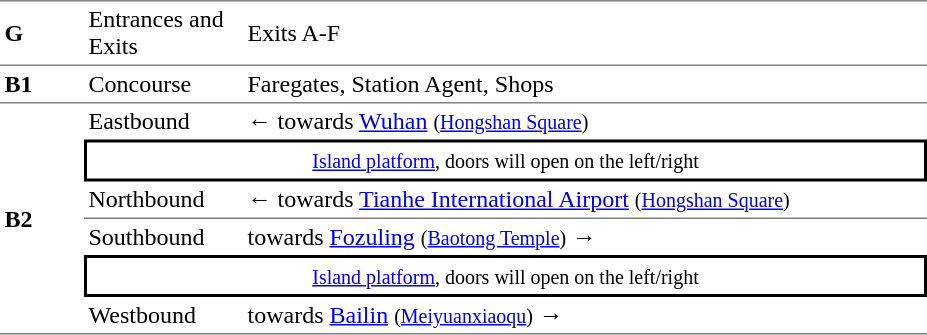<table table border=0 cellspacing=0 cellpadding=3>
<tr>
<td style="border-bottom:solid 1px gray; border-top:solid 1px gray;" width=50><strong>G</strong></td>
<td style="border-bottom:solid 1px gray; border-top:solid 1px gray;" width=100>Entrances and Exits</td>
<td style="border-bottom:solid 1px gray; border-top:solid 1px gray;" width=450>Exits A-F</td>
</tr>
<tr>
<td style="border-bottom:solid 1px gray;"><strong>B1</strong></td>
<td style="border-bottom:solid 1px gray;">Concourse</td>
<td style="border-bottom:solid 1px gray;">Faregates, Station Agent, Shops</td>
</tr>
<tr>
<td style="border-bottom:solid 1px gray;" rowspan=6><strong>B2</strong></td>
<td>Eastbound</td>
<td>←  towards <a href='#'>Wuhan</a> <small>(<a href='#'>Hongshan Square</a>)</small></td>
</tr>
<tr>
<td style="border-right:solid 2px black;border-left:solid 2px black;border-top:solid 2px black;border-bottom:solid 2px black;text-align:center;" colspan=2><small><a href='#'>Island platform</a>, doors will open on the left/right</small></td>
</tr>
<tr>
<td style="border-bottom:solid 1px gray;">Northbound</td>
<td style="border-bottom:solid 1px gray;">←  towards <a href='#'>Tianhe International Airport</a> <small>(<a href='#'>Hongshan Square</a>)</small></td>
</tr>
<tr>
<td style="border-bottom:solid 0px gray;">Southbound</td>
<td style="border-bottom:solid 0px gray;"> towards <a href='#'>Fozuling</a> <small>(<a href='#'>Baotong Temple</a>)</small> →</td>
</tr>
<tr>
<td style="border-right:solid 2px black;border-left:solid 2px black;border-top:solid 2px black;border-bottom:solid 2px black;text-align:center;" colspan=2><small><a href='#'>Island platform</a>, doors will open on the left/right</small></td>
</tr>
<tr>
<td style="border-bottom:solid 1px gray;">Westbound</td>
<td style="border-bottom:solid 1px gray;"> towards <a href='#'>Bailin</a> <small>(<a href='#'>Meiyuanxiaoqu</a>)</small> →</td>
</tr>
</table>
